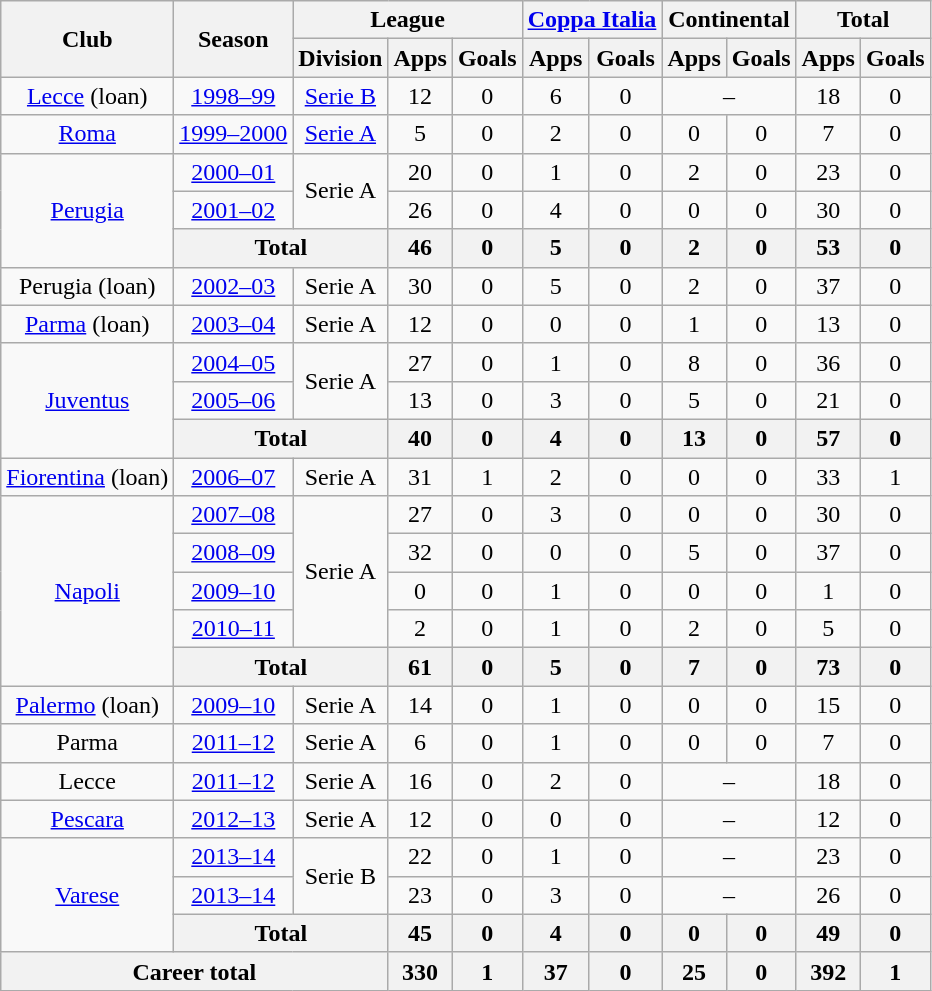<table class="wikitable" style="text-align:center">
<tr>
<th rowspan="2">Club</th>
<th rowspan="2">Season</th>
<th colspan="3">League</th>
<th colspan="2"><a href='#'>Coppa Italia</a></th>
<th colspan="2">Continental</th>
<th colspan="2">Total</th>
</tr>
<tr>
<th>Division</th>
<th>Apps</th>
<th>Goals</th>
<th>Apps</th>
<th>Goals</th>
<th>Apps</th>
<th>Goals</th>
<th>Apps</th>
<th>Goals</th>
</tr>
<tr>
<td><a href='#'>Lecce</a> (loan)</td>
<td><a href='#'>1998–99</a></td>
<td><a href='#'>Serie B</a></td>
<td>12</td>
<td>0</td>
<td>6</td>
<td>0</td>
<td colspan="2">–</td>
<td>18</td>
<td>0</td>
</tr>
<tr>
<td><a href='#'>Roma</a></td>
<td><a href='#'>1999–2000</a></td>
<td><a href='#'>Serie A</a></td>
<td>5</td>
<td>0</td>
<td>2</td>
<td>0</td>
<td>0</td>
<td>0</td>
<td>7</td>
<td>0</td>
</tr>
<tr>
<td rowspan="3"><a href='#'>Perugia</a></td>
<td><a href='#'>2000–01</a></td>
<td rowspan="2">Serie A</td>
<td>20</td>
<td>0</td>
<td>1</td>
<td>0</td>
<td>2</td>
<td>0</td>
<td>23</td>
<td>0</td>
</tr>
<tr>
<td><a href='#'>2001–02</a></td>
<td>26</td>
<td>0</td>
<td>4</td>
<td>0</td>
<td>0</td>
<td>0</td>
<td>30</td>
<td>0</td>
</tr>
<tr>
<th colspan="2">Total</th>
<th>46</th>
<th>0</th>
<th>5</th>
<th>0</th>
<th>2</th>
<th>0</th>
<th>53</th>
<th>0</th>
</tr>
<tr>
<td>Perugia (loan)</td>
<td><a href='#'>2002–03</a></td>
<td>Serie A</td>
<td>30</td>
<td>0</td>
<td>5</td>
<td>0</td>
<td>2</td>
<td>0</td>
<td>37</td>
<td>0</td>
</tr>
<tr>
<td><a href='#'>Parma</a> (loan)</td>
<td><a href='#'>2003–04</a></td>
<td>Serie A</td>
<td>12</td>
<td>0</td>
<td>0</td>
<td>0</td>
<td>1</td>
<td>0</td>
<td>13</td>
<td>0</td>
</tr>
<tr>
<td rowspan="3"><a href='#'>Juventus</a></td>
<td><a href='#'>2004–05</a></td>
<td rowspan="2">Serie A</td>
<td>27</td>
<td>0</td>
<td>1</td>
<td>0</td>
<td>8</td>
<td>0</td>
<td>36</td>
<td>0</td>
</tr>
<tr>
<td><a href='#'>2005–06</a></td>
<td>13</td>
<td>0</td>
<td>3</td>
<td>0</td>
<td>5</td>
<td>0</td>
<td>21</td>
<td>0</td>
</tr>
<tr>
<th colspan="2">Total</th>
<th>40</th>
<th>0</th>
<th>4</th>
<th>0</th>
<th>13</th>
<th>0</th>
<th>57</th>
<th>0</th>
</tr>
<tr>
<td><a href='#'>Fiorentina</a> (loan)</td>
<td><a href='#'>2006–07</a></td>
<td>Serie A</td>
<td>31</td>
<td>1</td>
<td>2</td>
<td>0</td>
<td>0</td>
<td>0</td>
<td>33</td>
<td>1</td>
</tr>
<tr>
<td rowspan="5"><a href='#'>Napoli</a></td>
<td><a href='#'>2007–08</a></td>
<td rowspan="4">Serie A</td>
<td>27</td>
<td>0</td>
<td>3</td>
<td>0</td>
<td>0</td>
<td>0</td>
<td>30</td>
<td>0</td>
</tr>
<tr>
<td><a href='#'>2008–09</a></td>
<td>32</td>
<td>0</td>
<td>0</td>
<td>0</td>
<td>5</td>
<td>0</td>
<td>37</td>
<td>0</td>
</tr>
<tr>
<td><a href='#'>2009–10</a></td>
<td>0</td>
<td>0</td>
<td>1</td>
<td>0</td>
<td>0</td>
<td>0</td>
<td>1</td>
<td>0</td>
</tr>
<tr>
<td><a href='#'>2010–11</a></td>
<td>2</td>
<td>0</td>
<td>1</td>
<td>0</td>
<td>2</td>
<td>0</td>
<td>5</td>
<td>0</td>
</tr>
<tr>
<th colspan="2">Total</th>
<th>61</th>
<th>0</th>
<th>5</th>
<th>0</th>
<th>7</th>
<th>0</th>
<th>73</th>
<th>0</th>
</tr>
<tr>
<td><a href='#'>Palermo</a> (loan)</td>
<td><a href='#'>2009–10</a></td>
<td>Serie A</td>
<td>14</td>
<td>0</td>
<td>1</td>
<td>0</td>
<td>0</td>
<td>0</td>
<td>15</td>
<td>0</td>
</tr>
<tr>
<td>Parma</td>
<td><a href='#'>2011–12</a></td>
<td>Serie A</td>
<td>6</td>
<td>0</td>
<td>1</td>
<td>0</td>
<td>0</td>
<td>0</td>
<td>7</td>
<td>0</td>
</tr>
<tr>
<td>Lecce</td>
<td><a href='#'>2011–12</a></td>
<td>Serie A</td>
<td>16</td>
<td>0</td>
<td>2</td>
<td>0</td>
<td colspan="2">–</td>
<td>18</td>
<td>0</td>
</tr>
<tr>
<td><a href='#'>Pescara</a></td>
<td><a href='#'>2012–13</a></td>
<td>Serie A</td>
<td>12</td>
<td>0</td>
<td>0</td>
<td>0</td>
<td colspan="2">–</td>
<td>12</td>
<td>0</td>
</tr>
<tr>
<td rowspan="3"><a href='#'>Varese</a></td>
<td><a href='#'>2013–14</a></td>
<td rowspan="2">Serie B</td>
<td>22</td>
<td>0</td>
<td>1</td>
<td>0</td>
<td colspan="2">–</td>
<td>23</td>
<td>0</td>
</tr>
<tr>
<td><a href='#'>2013–14</a></td>
<td>23</td>
<td>0</td>
<td>3</td>
<td>0</td>
<td colspan="2">–</td>
<td>26</td>
<td>0</td>
</tr>
<tr>
<th colspan="2">Total</th>
<th>45</th>
<th>0</th>
<th>4</th>
<th>0</th>
<th>0</th>
<th>0</th>
<th>49</th>
<th>0</th>
</tr>
<tr>
<th colspan="3">Career total</th>
<th>330</th>
<th>1</th>
<th>37</th>
<th>0</th>
<th>25</th>
<th>0</th>
<th>392</th>
<th>1</th>
</tr>
</table>
